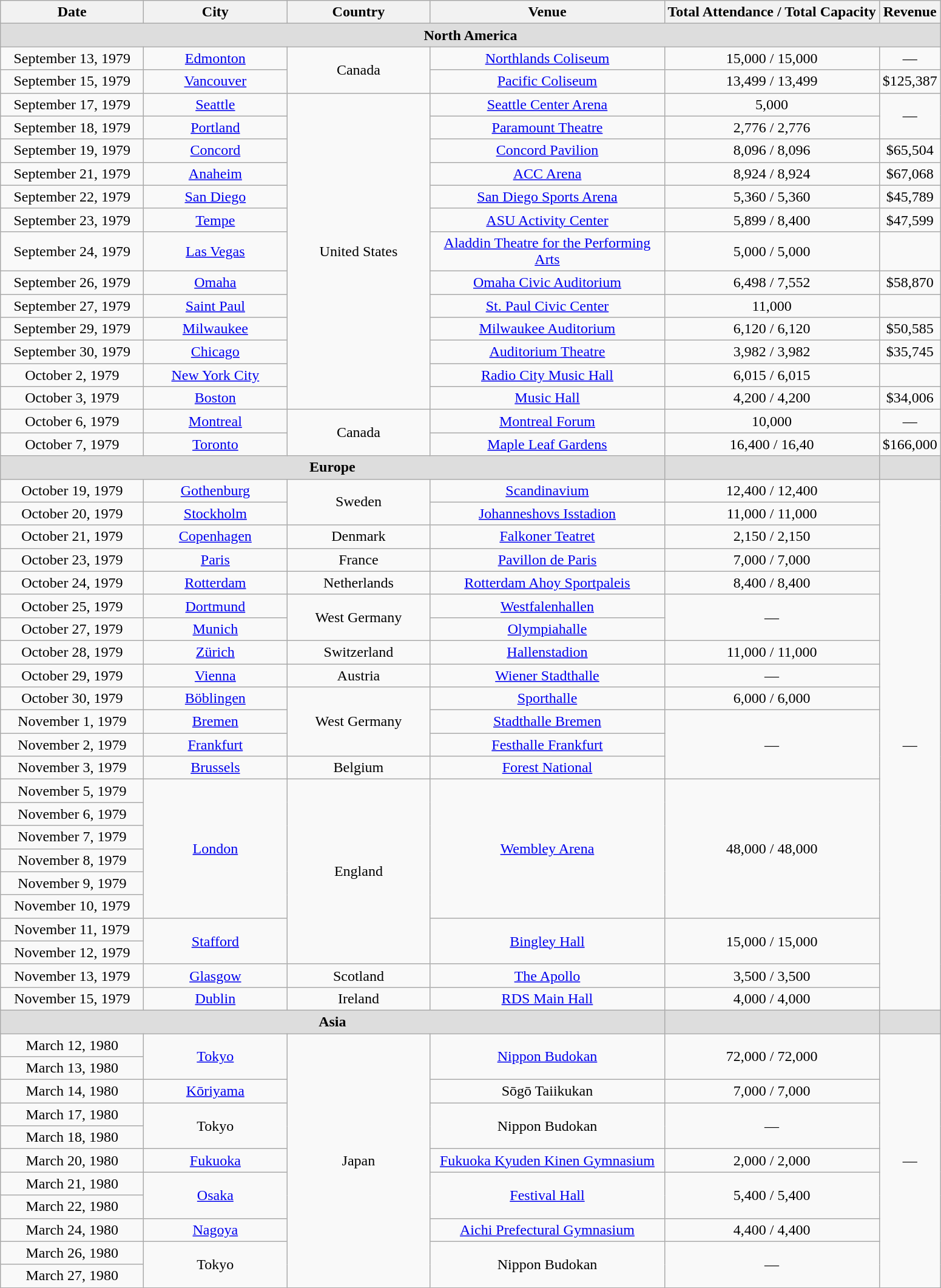<table class="wikitable" style="text-align:center;">
<tr>
<th style="width:150px;">Date</th>
<th style="width:150px;">City</th>
<th style="width:150px;">Country</th>
<th style="width:250px;">Venue</th>
<th>Total Attendance / Total Capacity</th>
<th>Revenue</th>
</tr>
<tr style="background:#ddd;">
<td colspan="6"><strong>North America</strong></td>
</tr>
<tr>
<td>September 13, 1979</td>
<td><a href='#'>Edmonton</a></td>
<td rowspan="2">Canada</td>
<td><a href='#'>Northlands Coliseum</a></td>
<td>15,000 / 15,000</td>
<td>—</td>
</tr>
<tr>
<td>September 15, 1979</td>
<td><a href='#'>Vancouver</a></td>
<td><a href='#'>Pacific Coliseum</a></td>
<td>13,499 / 13,499</td>
<td>$125,387</td>
</tr>
<tr>
<td>September 17, 1979</td>
<td><a href='#'>Seattle</a></td>
<td rowspan="13">United States</td>
<td><a href='#'>Seattle Center Arena</a></td>
<td>5,000</td>
<td rowspan="2">—</td>
</tr>
<tr>
<td>September 18, 1979</td>
<td><a href='#'>Portland</a></td>
<td><a href='#'>Paramount Theatre</a></td>
<td>2,776 / 2,776</td>
</tr>
<tr>
<td>September 19, 1979</td>
<td><a href='#'>Concord</a></td>
<td><a href='#'>Concord Pavilion</a></td>
<td>8,096 / 8,096</td>
<td>$65,504</td>
</tr>
<tr>
<td>September 21, 1979</td>
<td><a href='#'>Anaheim</a></td>
<td><a href='#'>ACC Arena</a></td>
<td>8,924 / 8,924</td>
<td>$67,068</td>
</tr>
<tr>
<td>September 22, 1979</td>
<td><a href='#'>San Diego</a></td>
<td><a href='#'>San Diego Sports Arena</a></td>
<td>5,360 / 5,360</td>
<td>$45,789</td>
</tr>
<tr>
<td>September 23, 1979</td>
<td><a href='#'>Tempe</a></td>
<td><a href='#'>ASU Activity Center</a></td>
<td>5,899 / 8,400</td>
<td>$47,599</td>
</tr>
<tr>
<td>September 24, 1979</td>
<td><a href='#'>Las Vegas</a></td>
<td><a href='#'>Aladdin Theatre for the Performing Arts</a></td>
<td>5,000 / 5,000</td>
</tr>
<tr>
<td>September 26, 1979</td>
<td><a href='#'>Omaha</a></td>
<td><a href='#'>Omaha Civic Auditorium</a></td>
<td>6,498 / 7,552</td>
<td>$58,870</td>
</tr>
<tr>
<td>September 27, 1979</td>
<td><a href='#'>Saint Paul</a></td>
<td><a href='#'>St. Paul Civic Center</a></td>
<td>11,000</td>
</tr>
<tr>
<td>September 29, 1979</td>
<td><a href='#'>Milwaukee</a></td>
<td><a href='#'>Milwaukee Auditorium</a></td>
<td>6,120 / 6,120</td>
<td>$50,585</td>
</tr>
<tr>
<td>September 30, 1979</td>
<td><a href='#'>Chicago</a></td>
<td><a href='#'>Auditorium Theatre</a></td>
<td>3,982 / 3,982</td>
<td>$35,745</td>
</tr>
<tr>
<td>October 2, 1979</td>
<td><a href='#'>New York City</a></td>
<td><a href='#'>Radio City Music Hall</a></td>
<td>6,015 / 6,015</td>
</tr>
<tr>
<td>October 3, 1979</td>
<td><a href='#'>Boston</a></td>
<td><a href='#'>Music Hall</a></td>
<td>4,200 / 4,200</td>
<td>$34,006</td>
</tr>
<tr>
<td>October 6, 1979</td>
<td><a href='#'>Montreal</a></td>
<td rowspan="2">Canada</td>
<td><a href='#'>Montreal Forum</a></td>
<td>10,000</td>
<td>—</td>
</tr>
<tr>
<td>October 7, 1979</td>
<td><a href='#'>Toronto</a></td>
<td><a href='#'>Maple Leaf Gardens</a></td>
<td>16,400 / 16,40</td>
<td>$166,000</td>
</tr>
<tr style="background:#ddd;">
<td colspan="4"><strong>Europe</strong></td>
<td></td>
<td></td>
</tr>
<tr>
<td>October 19, 1979</td>
<td><a href='#'>Gothenburg</a></td>
<td rowspan="2">Sweden</td>
<td><a href='#'>Scandinavium</a></td>
<td>12,400 / 12,400</td>
<td rowspan="23">—</td>
</tr>
<tr>
<td>October 20, 1979</td>
<td><a href='#'>Stockholm</a></td>
<td><a href='#'>Johanneshovs Isstadion</a></td>
<td>11,000 / 11,000</td>
</tr>
<tr>
<td>October 21, 1979</td>
<td><a href='#'>Copenhagen</a></td>
<td>Denmark</td>
<td><a href='#'>Falkoner Teatret</a></td>
<td>2,150 / 2,150</td>
</tr>
<tr>
<td>October 23, 1979</td>
<td><a href='#'>Paris</a></td>
<td>France</td>
<td><a href='#'>Pavillon de Paris</a></td>
<td>7,000 / 7,000</td>
</tr>
<tr>
<td>October 24, 1979</td>
<td><a href='#'>Rotterdam</a></td>
<td>Netherlands</td>
<td><a href='#'>Rotterdam Ahoy Sportpaleis</a></td>
<td>8,400 / 8,400</td>
</tr>
<tr>
<td>October 25, 1979</td>
<td><a href='#'>Dortmund</a></td>
<td rowspan="2">West Germany</td>
<td><a href='#'>Westfalenhallen</a></td>
<td rowspan="2">—</td>
</tr>
<tr>
<td>October 27, 1979</td>
<td><a href='#'>Munich</a></td>
<td><a href='#'>Olympiahalle</a></td>
</tr>
<tr>
<td>October 28, 1979</td>
<td><a href='#'>Zürich</a></td>
<td>Switzerland</td>
<td><a href='#'>Hallenstadion</a></td>
<td>11,000 / 11,000</td>
</tr>
<tr>
<td>October 29, 1979</td>
<td><a href='#'>Vienna</a></td>
<td>Austria</td>
<td><a href='#'>Wiener Stadthalle</a></td>
<td>—</td>
</tr>
<tr>
<td>October 30, 1979</td>
<td><a href='#'>Böblingen</a></td>
<td rowspan="3">West Germany</td>
<td><a href='#'>Sporthalle</a></td>
<td>6,000 / 6,000</td>
</tr>
<tr>
<td>November 1, 1979</td>
<td><a href='#'>Bremen</a></td>
<td><a href='#'>Stadthalle Bremen</a></td>
<td rowspan="3">—</td>
</tr>
<tr>
<td>November 2, 1979</td>
<td><a href='#'>Frankfurt</a></td>
<td><a href='#'>Festhalle Frankfurt</a></td>
</tr>
<tr>
<td>November 3, 1979</td>
<td><a href='#'>Brussels</a></td>
<td>Belgium</td>
<td><a href='#'>Forest National</a></td>
</tr>
<tr>
<td>November 5, 1979</td>
<td rowspan="6"><a href='#'>London</a></td>
<td rowspan="8">England</td>
<td rowspan="6"><a href='#'>Wembley Arena</a></td>
<td rowspan="6">48,000 / 48,000</td>
</tr>
<tr>
<td>November 6, 1979</td>
</tr>
<tr>
<td>November 7, 1979</td>
</tr>
<tr>
<td>November 8, 1979</td>
</tr>
<tr>
<td>November 9, 1979</td>
</tr>
<tr>
<td>November 10, 1979</td>
</tr>
<tr>
<td>November 11, 1979</td>
<td rowspan="2"><a href='#'>Stafford</a></td>
<td rowspan="2"><a href='#'>Bingley Hall</a></td>
<td rowspan="2">15,000 / 15,000</td>
</tr>
<tr>
<td>November 12, 1979</td>
</tr>
<tr>
<td>November 13, 1979</td>
<td><a href='#'>Glasgow</a></td>
<td>Scotland</td>
<td><a href='#'>The Apollo</a></td>
<td>3,500 / 3,500</td>
</tr>
<tr>
<td>November 15, 1979</td>
<td><a href='#'>Dublin</a></td>
<td>Ireland</td>
<td><a href='#'>RDS Main Hall</a></td>
<td>4,000 / 4,000</td>
</tr>
<tr style="background:#ddd;">
<td colspan="4"><strong>Asia</strong></td>
<td></td>
<td></td>
</tr>
<tr>
<td>March 12, 1980</td>
<td rowspan="2"><a href='#'>Tokyo</a></td>
<td rowspan="11">Japan</td>
<td rowspan="2"><a href='#'>Nippon Budokan</a></td>
<td rowspan="2">72,000 / 72,000</td>
<td rowspan="11">—</td>
</tr>
<tr>
<td>March 13, 1980</td>
</tr>
<tr>
<td>March 14, 1980</td>
<td><a href='#'>Kōriyama</a></td>
<td>Sōgō Taiikukan</td>
<td>7,000 / 7,000</td>
</tr>
<tr>
<td>March 17, 1980</td>
<td rowspan="2">Tokyo</td>
<td rowspan="2">Nippon Budokan</td>
<td rowspan="2">—</td>
</tr>
<tr>
<td>March 18, 1980</td>
</tr>
<tr>
<td>March 20, 1980</td>
<td><a href='#'>Fukuoka</a></td>
<td><a href='#'>Fukuoka Kyuden Kinen Gymnasium</a></td>
<td>2,000 / 2,000</td>
</tr>
<tr>
<td>March 21, 1980</td>
<td rowspan="2"><a href='#'>Osaka</a></td>
<td rowspan="2"><a href='#'>Festival Hall</a></td>
<td rowspan="2">5,400 / 5,400</td>
</tr>
<tr>
<td>March 22, 1980</td>
</tr>
<tr>
<td>March 24, 1980</td>
<td><a href='#'>Nagoya</a></td>
<td><a href='#'>Aichi Prefectural Gymnasium</a></td>
<td>4,400 / 4,400</td>
</tr>
<tr>
<td>March 26, 1980</td>
<td rowspan="2">Tokyo</td>
<td rowspan="2">Nippon Budokan</td>
<td rowspan="2">—</td>
</tr>
<tr>
<td>March 27, 1980</td>
</tr>
</table>
